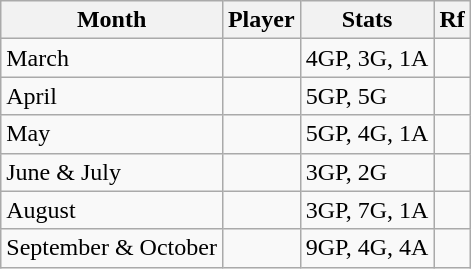<table class="wikitable">
<tr style="text-align:center;">
<th>Month</th>
<th>Player</th>
<th>Stats</th>
<th>Rf</th>
</tr>
<tr>
<td>March</td>
<td></td>
<td>4GP, 3G, 1A</td>
<td style="text-align:center;"></td>
</tr>
<tr>
<td>April</td>
<td></td>
<td>5GP, 5G</td>
<td style="text-align:center;"></td>
</tr>
<tr>
<td>May</td>
<td></td>
<td>5GP, 4G, 1A</td>
<td style="text-align:center;"></td>
</tr>
<tr>
<td>June & July</td>
<td></td>
<td>3GP, 2G</td>
<td style="text-align:center;"></td>
</tr>
<tr>
<td>August</td>
<td></td>
<td>3GP, 7G, 1A</td>
<td style="text-align:center;"></td>
</tr>
<tr>
<td>September & October</td>
<td></td>
<td>9GP, 4G, 4A</td>
<td style="text-align:center;"></td>
</tr>
</table>
